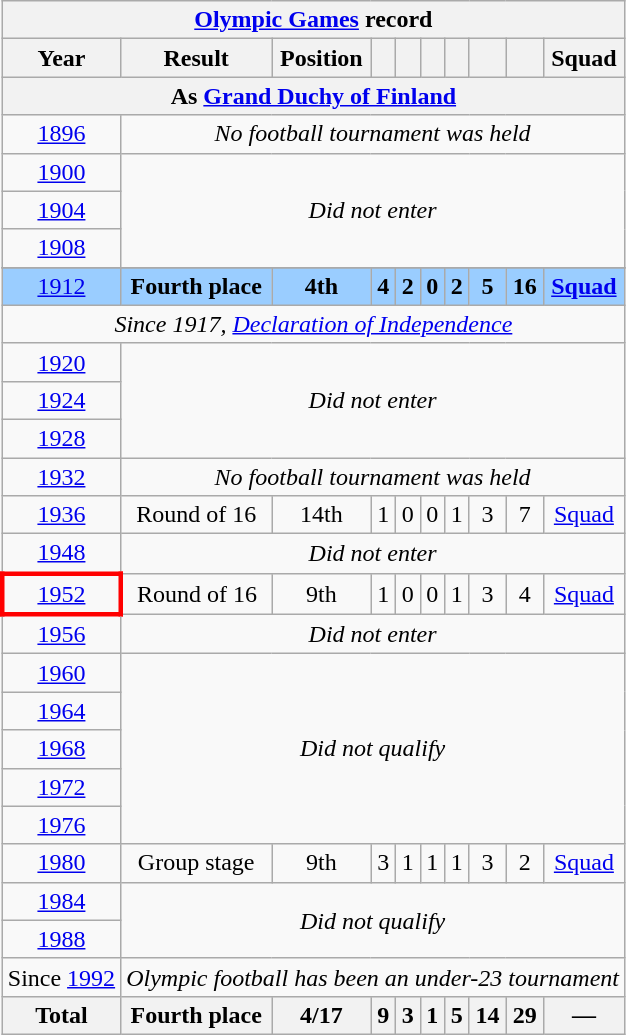<table class="wikitable" style="text-align: center;">
<tr>
<th colspan=11><a href='#'>Olympic Games</a> record</th>
</tr>
<tr>
<th>Year</th>
<th>Result</th>
<th>Position</th>
<th></th>
<th></th>
<th></th>
<th></th>
<th></th>
<th></th>
<th>Squad</th>
</tr>
<tr>
<th colspan=10>As <a href='#'>Grand Duchy of Finland</a></th>
</tr>
<tr>
<td> <a href='#'>1896</a></td>
<td colspan=9><em>No football tournament was held</em></td>
</tr>
<tr>
<td> <a href='#'>1900</a></td>
<td colspan=9 rowspan=3><em>Did not enter</em></td>
</tr>
<tr>
<td> <a href='#'>1904</a></td>
</tr>
<tr>
<td> <a href='#'>1908</a></td>
</tr>
<tr>
</tr>
<tr style="background:#9acdff;">
<td> <a href='#'>1912</a></td>
<td><strong>Fourth place</strong></td>
<td><strong>4th</strong></td>
<td><strong>4</strong></td>
<td><strong>2</strong></td>
<td><strong>0</strong></td>
<td><strong>2</strong></td>
<td><strong>5</strong></td>
<td><strong>16</strong></td>
<td><strong><a href='#'>Squad</a></strong></td>
</tr>
<tr>
<td colspan=10><em>Since 1917, <a href='#'>Declaration of Independence</a> </em></td>
</tr>
<tr>
<td> <a href='#'>1920</a></td>
<td colspan=9 rowspan=3><em>Did not enter</em></td>
</tr>
<tr>
<td> <a href='#'>1924</a></td>
</tr>
<tr>
<td> <a href='#'>1928</a></td>
</tr>
<tr>
<td> <a href='#'>1932</a></td>
<td colspan=9><em>No football tournament was held</em></td>
</tr>
<tr>
<td> <a href='#'>1936</a></td>
<td>Round of 16</td>
<td>14th</td>
<td>1</td>
<td>0</td>
<td>0</td>
<td>1</td>
<td>3</td>
<td>7</td>
<td><a href='#'>Squad</a></td>
</tr>
<tr>
<td> <a href='#'>1948</a></td>
<td colspan=9><em>Did not enter</em></td>
</tr>
<tr>
<td style="border: 3px solid red"> <a href='#'>1952</a></td>
<td>Round of 16</td>
<td>9th</td>
<td>1</td>
<td>0</td>
<td>0</td>
<td>1</td>
<td>3</td>
<td>4</td>
<td><a href='#'>Squad</a></td>
</tr>
<tr>
<td> <a href='#'>1956</a></td>
<td colspan=9><em>Did not enter</em></td>
</tr>
<tr>
<td> <a href='#'>1960</a></td>
<td colspan=9 rowspan=5><em>Did not qualify</em></td>
</tr>
<tr>
<td> <a href='#'>1964</a></td>
</tr>
<tr>
<td> <a href='#'>1968</a></td>
</tr>
<tr>
<td> <a href='#'>1972</a></td>
</tr>
<tr>
<td> <a href='#'>1976</a></td>
</tr>
<tr>
<td> <a href='#'>1980</a></td>
<td>Group stage</td>
<td>9th</td>
<td>3</td>
<td>1</td>
<td>1</td>
<td>1</td>
<td>3</td>
<td>2</td>
<td><a href='#'>Squad</a></td>
</tr>
<tr>
<td> <a href='#'>1984</a></td>
<td colspan=9 rowspan=2><em>Did not qualify</em></td>
</tr>
<tr>
<td> <a href='#'>1988</a></td>
</tr>
<tr>
<td>Since <a href='#'>1992</a></td>
<td colspan=9><em>Olympic football has been an under-23 tournament</em></td>
</tr>
<tr>
<th>Total</th>
<th>Fourth place</th>
<th>4/17</th>
<th>9</th>
<th>3</th>
<th>1</th>
<th>5</th>
<th>14</th>
<th>29</th>
<th>—</th>
</tr>
</table>
